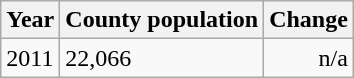<table class="wikitable">
<tr>
<th>Year</th>
<th>County population</th>
<th>Change</th>
</tr>
<tr>
<td>2011</td>
<td>22,066</td>
<td align="right">n/a</td>
</tr>
</table>
